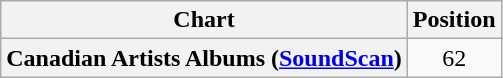<table class="wikitable plainrowheaders" style="text-align:center">
<tr>
<th scope="col">Chart</th>
<th scope="col">Position</th>
</tr>
<tr>
<th scope="row">Canadian Artists Albums (<a href='#'>SoundScan</a>)</th>
<td>62</td>
</tr>
</table>
